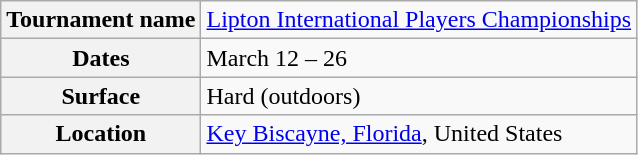<table class="wikitable">
<tr>
<th>Tournament name</th>
<td><a href='#'>Lipton International Players Championships</a></td>
</tr>
<tr>
<th>Dates</th>
<td>March 12 – 26</td>
</tr>
<tr>
<th>Surface</th>
<td>Hard (outdoors)</td>
</tr>
<tr>
<th>Location</th>
<td><a href='#'>Key Biscayne, Florida</a>, United States</td>
</tr>
</table>
